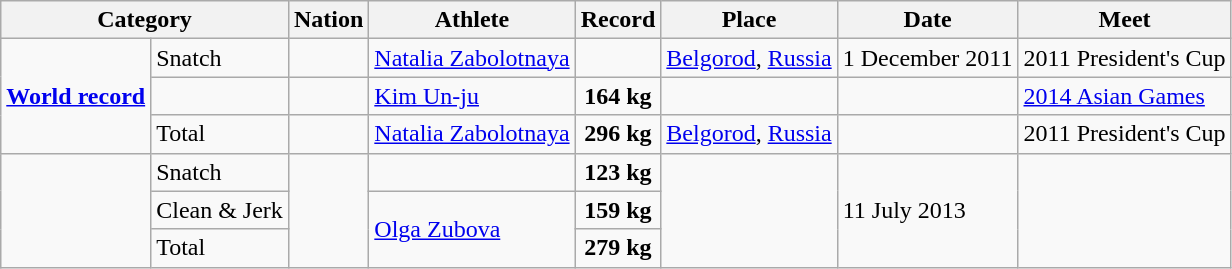<table class="wikitable" style="text-align:center;">
<tr>
<th colspan="2">Category</th>
<th>Nation</th>
<th>Athlete</th>
<th>Record</th>
<th>Place</th>
<th>Date</th>
<th>Meet</th>
</tr>
<tr>
<td rowspan="3"><strong><a href='#'>World record</a></strong></td>
<td align="left">Snatch</td>
<td align="left"></td>
<td align="left"><a href='#'>Natalia Zabolotnaya</a></td>
<td><strong></strong></td>
<td align="left"><a href='#'>Belgorod</a>, <a href='#'>Russia</a></td>
<td align="left">1 December 2011</td>
<td align="left">2011 President's Cup</td>
</tr>
<tr>
<td align="left"></td>
<td align="left"></td>
<td align="left"><a href='#'>Kim Un-ju</a></td>
<td><strong>164 kg</strong></td>
<td align="left"></td>
<td align="left"></td>
<td align="left"><a href='#'>2014 Asian Games</a></td>
</tr>
<tr>
<td align="left">Total</td>
<td align="left"></td>
<td align="left"><a href='#'>Natalia Zabolotnaya</a></td>
<td><strong>296 kg</strong></td>
<td align="left"><a href='#'>Belgorod</a>, <a href='#'>Russia</a></td>
<td align="left"></td>
<td align="left">2011 President's Cup</td>
</tr>
<tr>
<td rowspan="3"><strong></strong></td>
<td align="left">Snatch</td>
<td align="left" rowspan="3"></td>
<td align="left"></td>
<td><strong>123 kg</strong></td>
<td align="left" rowspan="3"></td>
<td align="left" rowspan="3">11 July 2013</td>
<td align="left" rowspan="3"></td>
</tr>
<tr>
<td align="left">Clean & Jerk</td>
<td align="left" rowspan="2"><a href='#'>Olga Zubova</a></td>
<td><strong>159 kg</strong></td>
</tr>
<tr>
<td align="left">Total</td>
<td><strong>279 kg</strong></td>
</tr>
</table>
